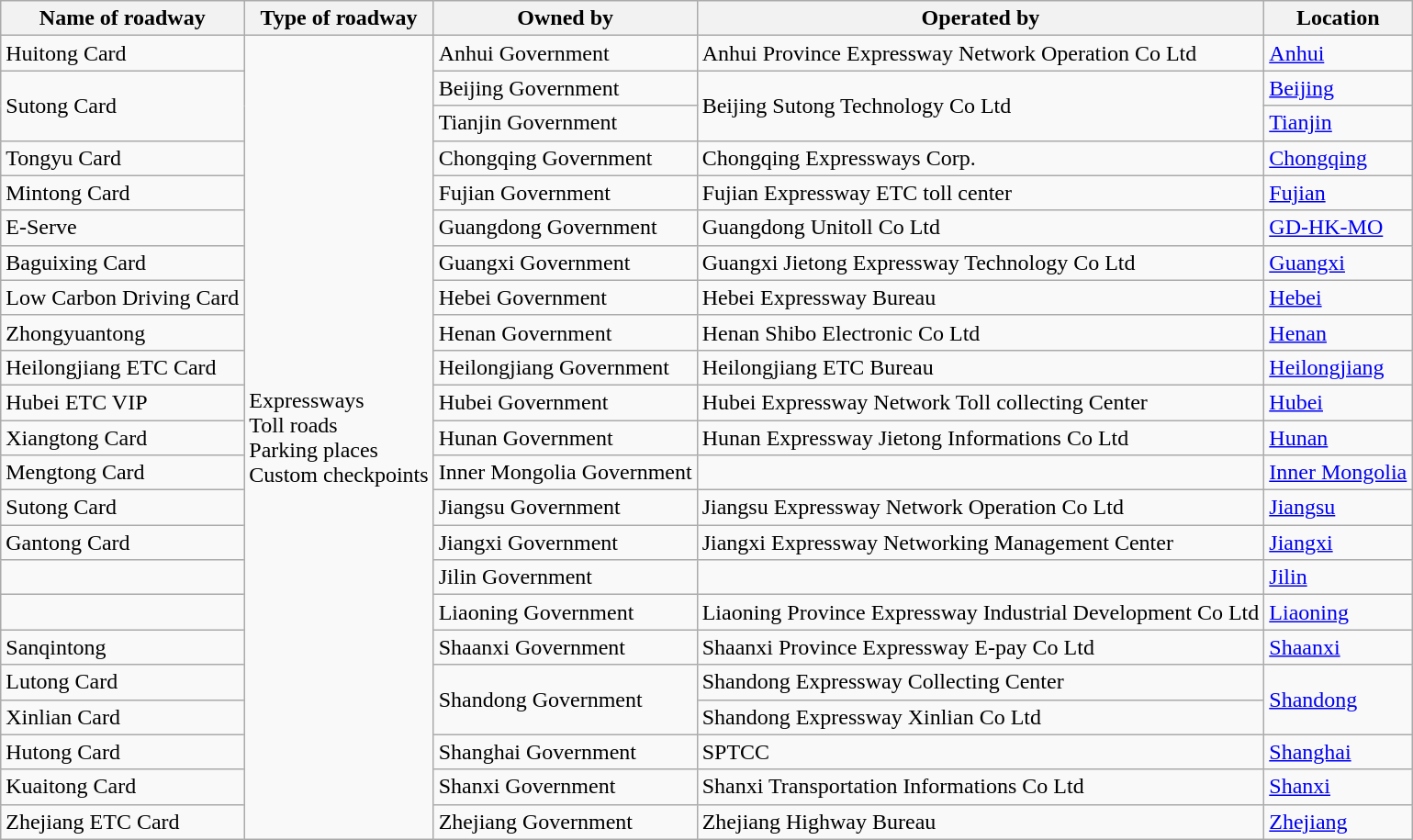<table class="wikitable sortable">
<tr>
<th>Name of roadway</th>
<th>Type of roadway</th>
<th>Owned by</th>
<th>Operated by</th>
<th>Location</th>
</tr>
<tr>
<td>Huitong Card</td>
<td rowspan="23">Expressways<br>Toll roads<br>Parking places<br>Custom checkpoints</td>
<td>Anhui Government</td>
<td>Anhui Province Expressway Network Operation Co Ltd</td>
<td><a href='#'>Anhui</a></td>
</tr>
<tr>
<td rowspan="2">Sutong Card</td>
<td>Beijing Government</td>
<td rowspan="2">Beijing Sutong Technology Co Ltd</td>
<td><a href='#'>Beijing</a></td>
</tr>
<tr>
<td>Tianjin Government</td>
<td><a href='#'>Tianjin</a></td>
</tr>
<tr>
<td>Tongyu Card</td>
<td>Chongqing Government</td>
<td>Chongqing Expressways Corp.</td>
<td><a href='#'>Chongqing</a></td>
</tr>
<tr>
<td>Mintong Card</td>
<td>Fujian Government</td>
<td>Fujian Expressway ETC toll center</td>
<td><a href='#'>Fujian</a></td>
</tr>
<tr>
<td>E-Serve</td>
<td>Guangdong Government</td>
<td>Guangdong Unitoll Co Ltd</td>
<td><a href='#'>GD-HK-MO</a></td>
</tr>
<tr>
<td>Baguixing Card</td>
<td>Guangxi Government</td>
<td>Guangxi Jietong Expressway Technology Co Ltd</td>
<td><a href='#'>Guangxi</a></td>
</tr>
<tr>
<td>Low Carbon Driving Card</td>
<td>Hebei Government</td>
<td>Hebei Expressway Bureau</td>
<td><a href='#'>Hebei</a></td>
</tr>
<tr>
<td>Zhongyuantong</td>
<td>Henan Government</td>
<td>Henan Shibo Electronic Co Ltd</td>
<td><a href='#'>Henan</a></td>
</tr>
<tr>
<td>Heilongjiang ETC Card</td>
<td>Heilongjiang Government</td>
<td>Heilongjiang ETC Bureau</td>
<td><a href='#'>Heilongjiang</a></td>
</tr>
<tr>
<td>Hubei ETC VIP</td>
<td>Hubei Government</td>
<td>Hubei Expressway Network Toll collecting Center</td>
<td><a href='#'>Hubei</a></td>
</tr>
<tr>
<td>Xiangtong Card</td>
<td>Hunan Government</td>
<td>Hunan Expressway Jietong Informations Co Ltd</td>
<td><a href='#'>Hunan</a></td>
</tr>
<tr>
<td>Mengtong Card</td>
<td>Inner Mongolia Government</td>
<td></td>
<td><a href='#'>Inner Mongolia</a></td>
</tr>
<tr>
<td>Sutong Card</td>
<td>Jiangsu Government</td>
<td>Jiangsu Expressway Network Operation Co Ltd</td>
<td><a href='#'>Jiangsu</a></td>
</tr>
<tr>
<td>Gantong Card</td>
<td>Jiangxi Government</td>
<td>Jiangxi Expressway Networking Management Center</td>
<td><a href='#'>Jiangxi</a></td>
</tr>
<tr>
<td></td>
<td>Jilin Government</td>
<td></td>
<td><a href='#'>Jilin</a></td>
</tr>
<tr>
<td></td>
<td>Liaoning Government</td>
<td>Liaoning Province Expressway Industrial Development Co Ltd</td>
<td><a href='#'>Liaoning</a></td>
</tr>
<tr>
<td>Sanqintong</td>
<td>Shaanxi Government</td>
<td>Shaanxi Province Expressway E-pay Co Ltd</td>
<td><a href='#'>Shaanxi</a></td>
</tr>
<tr>
<td>Lutong Card</td>
<td rowspan="2">Shandong Government</td>
<td>Shandong Expressway Collecting Center</td>
<td rowspan="2"><a href='#'>Shandong</a></td>
</tr>
<tr>
<td>Xinlian Card</td>
<td>Shandong Expressway Xinlian Co Ltd</td>
</tr>
<tr>
<td>Hutong Card</td>
<td>Shanghai Government</td>
<td>SPTCC</td>
<td><a href='#'>Shanghai</a></td>
</tr>
<tr>
<td>Kuaitong Card</td>
<td>Shanxi Government</td>
<td>Shanxi Transportation Informations Co Ltd</td>
<td><a href='#'>Shanxi</a></td>
</tr>
<tr>
<td>Zhejiang ETC Card</td>
<td>Zhejiang Government</td>
<td>Zhejiang Highway Bureau</td>
<td><a href='#'>Zhejiang</a></td>
</tr>
</table>
